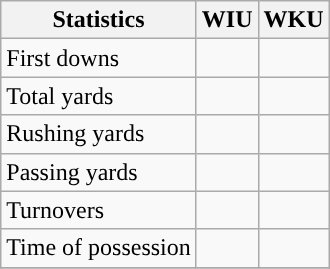<table class="wikitable" style="float: left;">
<tr>
<th>Statistics</th>
<th>WIU</th>
<th>WKU</th>
</tr>
<tr>
<td>First downs</td>
<td></td>
<td></td>
</tr>
<tr>
<td>Total yards</td>
<td></td>
<td></td>
</tr>
<tr>
<td>Rushing yards</td>
<td></td>
<td></td>
</tr>
<tr>
<td>Passing yards</td>
<td></td>
<td></td>
</tr>
<tr>
<td>Turnovers</td>
<td></td>
<td></td>
</tr>
<tr>
<td>Time of possession</td>
<td></td>
<td></td>
</tr>
<tr>
</tr>
</table>
